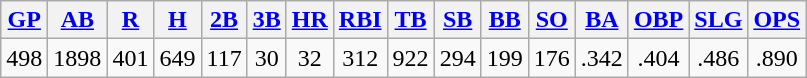<table class="wikitable">
<tr>
<th><a href='#'>GP</a></th>
<th><a href='#'>AB</a></th>
<th><a href='#'>R</a></th>
<th><a href='#'>H</a></th>
<th><a href='#'>2B</a></th>
<th><a href='#'>3B</a></th>
<th><a href='#'>HR</a></th>
<th><a href='#'>RBI</a></th>
<th><a href='#'>TB</a></th>
<th><a href='#'>SB</a></th>
<th><a href='#'>BB</a></th>
<th><a href='#'>SO</a></th>
<th><a href='#'>BA</a></th>
<th><a href='#'>OBP</a></th>
<th><a href='#'>SLG</a></th>
<th><a href='#'>OPS</a></th>
</tr>
<tr align=center>
<td>498</td>
<td>1898</td>
<td>401</td>
<td>649</td>
<td>117</td>
<td>30</td>
<td>32</td>
<td>312</td>
<td>922</td>
<td>294</td>
<td>199</td>
<td>176</td>
<td>.342</td>
<td>.404</td>
<td>.486</td>
<td>.890</td>
</tr>
</table>
